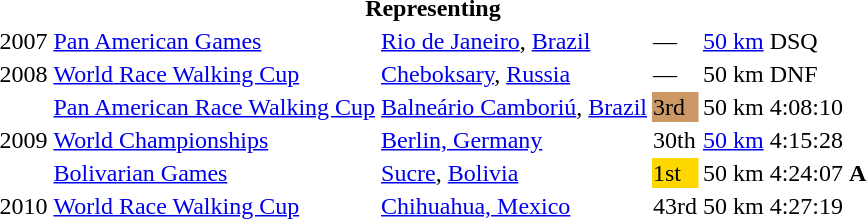<table>
<tr>
<th colspan="6">Representing </th>
</tr>
<tr>
<td>2007</td>
<td><a href='#'>Pan American Games</a></td>
<td><a href='#'>Rio de Janeiro</a>, <a href='#'>Brazil</a></td>
<td>—</td>
<td><a href='#'>50 km</a></td>
<td>DSQ</td>
</tr>
<tr>
<td>2008</td>
<td><a href='#'>World Race Walking Cup</a></td>
<td><a href='#'>Cheboksary</a>, <a href='#'>Russia</a></td>
<td>—</td>
<td>50 km</td>
<td>DNF</td>
</tr>
<tr>
<td rowspan=3>2009</td>
<td><a href='#'>Pan American Race Walking Cup</a></td>
<td><a href='#'>Balneário Camboriú</a>, <a href='#'>Brazil</a></td>
<td bgcolor="cc9966">3rd</td>
<td>50 km</td>
<td>4:08:10</td>
</tr>
<tr>
<td><a href='#'>World Championships</a></td>
<td><a href='#'>Berlin, Germany</a></td>
<td>30th</td>
<td><a href='#'>50 km</a></td>
<td>4:15:28</td>
</tr>
<tr>
<td><a href='#'>Bolivarian Games</a></td>
<td><a href='#'>Sucre</a>, <a href='#'>Bolivia</a></td>
<td bgcolor=gold>1st</td>
<td>50 km</td>
<td>4:24:07 <strong>A</strong></td>
</tr>
<tr>
<td>2010</td>
<td><a href='#'>World Race Walking Cup</a></td>
<td><a href='#'>Chihuahua, Mexico</a></td>
<td>43rd</td>
<td>50 km</td>
<td>4:27:19</td>
</tr>
</table>
